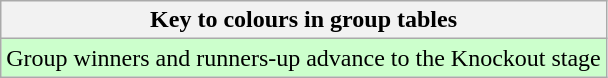<table class="wikitable">
<tr>
<th>Key to colours in group tables</th>
</tr>
<tr bgcolor=#ccffcc>
<td>Group winners and runners-up advance to the Knockout stage</td>
</tr>
</table>
